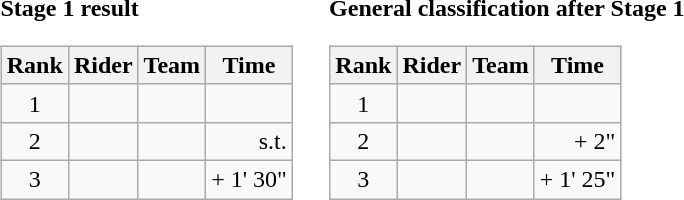<table>
<tr>
<td><strong>Stage 1 result</strong><br><table class="wikitable">
<tr>
<th scope="col">Rank</th>
<th scope="col">Rider</th>
<th scope="col">Team</th>
<th scope="col">Time</th>
</tr>
<tr>
<td style="text-align:center;">1</td>
<td></td>
<td></td>
<td style="text-align:right;"></td>
</tr>
<tr>
<td style="text-align:center;">2</td>
<td></td>
<td></td>
<td style="text-align:right;">s.t.</td>
</tr>
<tr>
<td style="text-align:center;">3</td>
<td></td>
<td></td>
<td style="text-align:right;">+ 1' 30"</td>
</tr>
</table>
</td>
<td></td>
<td><strong>General classification after Stage 1</strong><br><table class="wikitable">
<tr>
<th scope="col">Rank</th>
<th scope="col">Rider</th>
<th scope="col">Team</th>
<th scope="col">Time</th>
</tr>
<tr>
<td style="text-align:center;">1</td>
<td></td>
<td></td>
<td style="text-align:right;"></td>
</tr>
<tr>
<td style="text-align:center;">2</td>
<td></td>
<td></td>
<td style="text-align:right;">+ 2"</td>
</tr>
<tr>
<td style="text-align:center;">3</td>
<td></td>
<td></td>
<td style="text-align:right;">+ 1' 25"</td>
</tr>
</table>
</td>
</tr>
</table>
